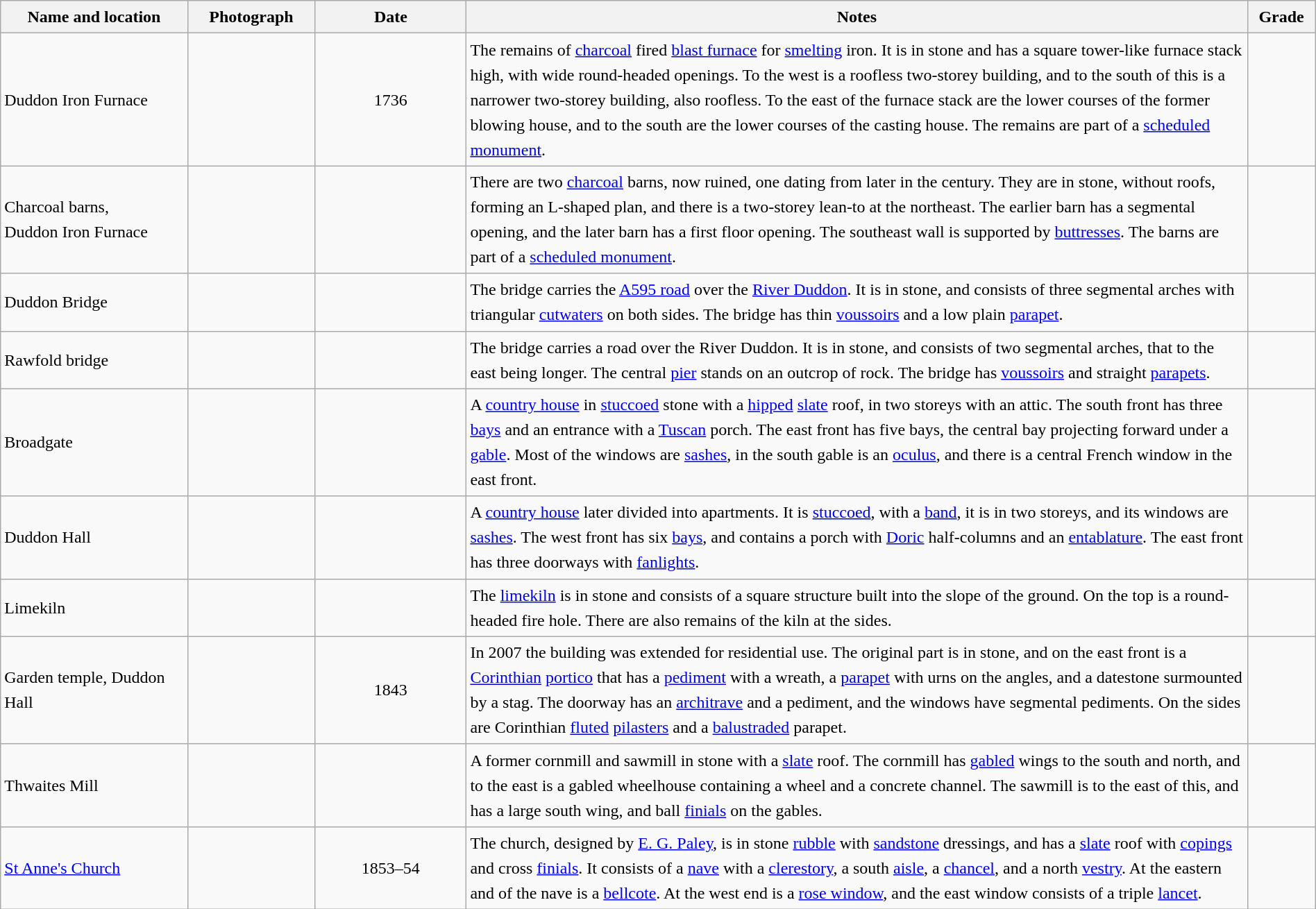<table class="wikitable sortable plainrowheaders" style="width:100%; border:0; text-align:left; line-height:150%;">
<tr>
<th scope="col"  style="width:150px">Name and location</th>
<th scope="col"  style="width:100px" class="unsortable">Photograph</th>
<th scope="col"  style="width:120px">Date</th>
<th scope="col"  style="width:650px" class="unsortable">Notes</th>
<th scope="col"  style="width:50px">Grade</th>
</tr>
<tr>
<td>Duddon Iron Furnace<br><small></small></td>
<td></td>
<td align="center">1736</td>
<td>The remains of <a href='#'>charcoal</a> fired <a href='#'>blast furnace</a> for <a href='#'>smelting</a> iron. It is in stone and has a square tower-like furnace stack  high, with wide round-headed openings. To the west is a roofless two-storey building, and to the south of this is a narrower two-storey building, also roofless. To the east of the furnace stack are the lower courses of the former blowing house, and to the south are the lower courses of the casting house. The remains are part of a <a href='#'>scheduled monument</a>.</td>
<td align="center" ></td>
</tr>
<tr>
<td>Charcoal barns,<br>Duddon Iron Furnace<br><small></small></td>
<td></td>
<td align="center"></td>
<td>There are two <a href='#'>charcoal</a> barns, now ruined, one dating from later in the century. They are in stone, without roofs, forming an L-shaped plan, and there is a two-storey lean-to at the northeast. The earlier barn has a segmental opening, and the later barn has a first floor opening. The southeast wall is supported by <a href='#'>buttresses</a>. The barns are part of a <a href='#'>scheduled monument</a>.</td>
<td align="center" ></td>
</tr>
<tr>
<td>Duddon Bridge<br><small></small></td>
<td></td>
<td align="center"></td>
<td>The bridge carries the <a href='#'>A595 road</a> over the <a href='#'>River Duddon</a>. It is in stone, and consists of three segmental arches with triangular <a href='#'>cutwaters</a> on both sides. The bridge has thin <a href='#'>voussoirs</a> and a low plain <a href='#'>parapet</a>.</td>
<td align="center" ></td>
</tr>
<tr>
<td>Rawfold bridge<br><small></small></td>
<td></td>
<td align="center"></td>
<td>The bridge carries a road over the River Duddon.  It is in stone, and consists of two segmental arches, that to the east being longer. The central <a href='#'>pier</a> stands on an outcrop of rock. The bridge has <a href='#'>voussoirs</a> and straight <a href='#'>parapets</a>.</td>
<td align="center" ></td>
</tr>
<tr>
<td>Broadgate<br><small></small></td>
<td></td>
<td align="center"></td>
<td>A <a href='#'>country house</a> in <a href='#'>stuccoed</a> stone with a <a href='#'>hipped</a> <a href='#'>slate</a> roof, in two storeys with an attic. The south front has three <a href='#'>bays</a> and an entrance with a <a href='#'>Tuscan</a> porch. The east front has five bays, the central bay projecting forward under a <a href='#'>gable</a>. Most of the windows are <a href='#'>sashes</a>, in the south gable is an <a href='#'>oculus</a>, and there is a central French window in the east front.</td>
<td align="center" ></td>
</tr>
<tr>
<td>Duddon Hall<br><small></small></td>
<td></td>
<td align="center"></td>
<td>A <a href='#'>country house</a> later divided into apartments. It is <a href='#'>stuccoed</a>, with a <a href='#'>band</a>, it is in two storeys, and its windows are <a href='#'>sashes</a>. The west front has six <a href='#'>bays</a>, and contains a porch with <a href='#'>Doric</a> half-columns and an <a href='#'>entablature</a>. The east front has three doorways with <a href='#'>fanlights</a>.</td>
<td align="center" ></td>
</tr>
<tr>
<td>Limekiln<br><small></small></td>
<td></td>
<td align="center"></td>
<td>The <a href='#'>limekiln</a> is in stone and consists of a square structure built into the slope of the ground. On the top is a round-headed fire hole. There are also remains of the kiln at the sides.</td>
<td align="center" ></td>
</tr>
<tr>
<td>Garden temple, Duddon Hall<br><small></small></td>
<td></td>
<td align="center">1843</td>
<td>In 2007 the building was extended for residential use. The original part is in stone, and on the east front is a <a href='#'>Corinthian</a> <a href='#'>portico</a> that has a <a href='#'>pediment</a> with a wreath, a <a href='#'>parapet</a> with urns on the angles, and a datestone surmounted by a stag. The doorway has an <a href='#'>architrave</a> and a pediment, and the windows have segmental pediments. On the sides are Corinthian <a href='#'>fluted</a> <a href='#'>pilasters</a> and a <a href='#'>balustraded</a> parapet.</td>
<td align="center" ></td>
</tr>
<tr>
<td>Thwaites Mill<br><small></small></td>
<td></td>
<td align="center"></td>
<td>A former cornmill and sawmill in stone with a <a href='#'>slate</a> roof. The cornmill has <a href='#'>gabled</a> wings to the south and north, and to the east is a gabled wheelhouse containing a wheel and a concrete channel. The sawmill is to the east of this, and has a large south wing, and ball <a href='#'>finials</a> on the gables.</td>
<td align="center" ></td>
</tr>
<tr>
<td><a href='#'>St Anne's Church</a><br><small></small></td>
<td></td>
<td align="center">1853–54</td>
<td>The church, designed by <a href='#'>E. G. Paley</a>, is in stone <a href='#'>rubble</a> with <a href='#'>sandstone</a> dressings, and has a <a href='#'>slate</a> roof with <a href='#'>copings</a> and cross <a href='#'>finials</a>. It consists of a <a href='#'>nave</a> with a <a href='#'>clerestory</a>, a south <a href='#'>aisle</a>, a <a href='#'>chancel</a>, and a north <a href='#'>vestry</a>. At the eastern and of the nave is a <a href='#'>bellcote</a>. At the west end is a <a href='#'>rose window</a>, and the east window consists of a triple <a href='#'>lancet</a>.</td>
<td align="center" ></td>
</tr>
<tr>
</tr>
</table>
